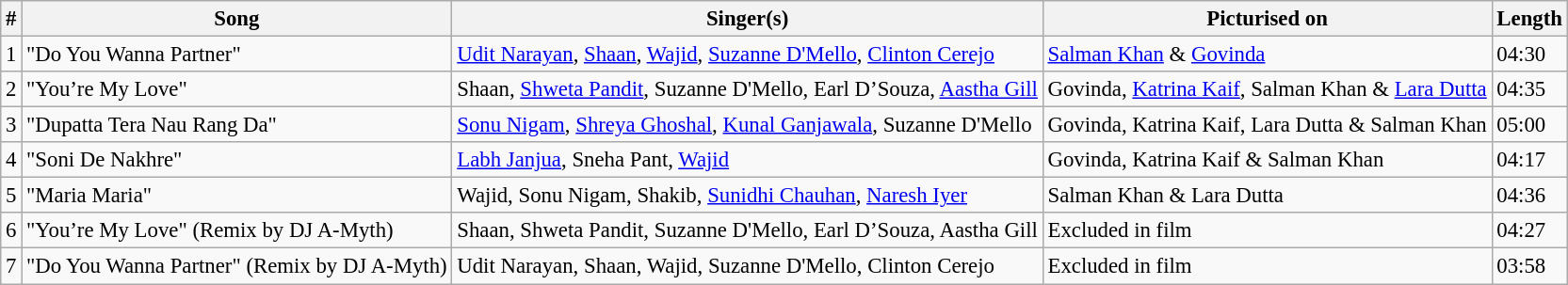<table class="wikitable" style="font-size:95%;">
<tr>
<th>#</th>
<th>Song</th>
<th>Singer(s)</th>
<th>Picturised on</th>
<th>Length</th>
</tr>
<tr>
<td>1</td>
<td>"Do You Wanna Partner"</td>
<td><a href='#'>Udit Narayan</a>, <a href='#'>Shaan</a>, <a href='#'>Wajid</a>, <a href='#'>Suzanne D'Mello</a>, <a href='#'>Clinton Cerejo</a></td>
<td><a href='#'>Salman Khan</a> & <a href='#'>Govinda</a></td>
<td>04:30</td>
</tr>
<tr>
<td>2</td>
<td>"You’re My Love"</td>
<td>Shaan, <a href='#'>Shweta Pandit</a>, Suzanne D'Mello, Earl D’Souza, <a href='#'>Aastha Gill</a></td>
<td>Govinda, <a href='#'>Katrina Kaif</a>, Salman Khan & <a href='#'>Lara Dutta</a></td>
<td>04:35</td>
</tr>
<tr>
<td>3</td>
<td>"Dupatta Tera Nau Rang Da"</td>
<td><a href='#'>Sonu Nigam</a>, <a href='#'>Shreya Ghoshal</a>, <a href='#'>Kunal Ganjawala</a>, Suzanne D'Mello</td>
<td>Govinda, Katrina Kaif, Lara Dutta & Salman Khan</td>
<td>05:00</td>
</tr>
<tr>
<td>4</td>
<td>"Soni De Nakhre"</td>
<td><a href='#'>Labh Janjua</a>, Sneha Pant, <a href='#'>Wajid</a></td>
<td>Govinda, Katrina Kaif & Salman Khan</td>
<td>04:17</td>
</tr>
<tr>
<td>5</td>
<td>"Maria Maria"</td>
<td>Wajid, Sonu Nigam, Shakib, <a href='#'>Sunidhi Chauhan</a>, <a href='#'>Naresh Iyer</a></td>
<td>Salman Khan & Lara Dutta</td>
<td>04:36</td>
</tr>
<tr>
<td>6</td>
<td>"You’re My Love" (Remix by DJ A-Myth)</td>
<td>Shaan, Shweta Pandit, Suzanne D'Mello, Earl D’Souza, Aastha Gill</td>
<td>Excluded in film</td>
<td>04:27</td>
</tr>
<tr>
<td>7</td>
<td>"Do You Wanna Partner" (Remix by DJ A-Myth)</td>
<td>Udit Narayan, Shaan, Wajid, Suzanne D'Mello, Clinton Cerejo</td>
<td>Excluded in film</td>
<td>03:58</td>
</tr>
</table>
